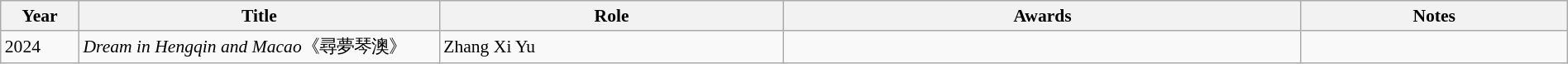<table class="wikitable" style="font-size: 90%;" width="100%">
<tr>
<th scope="col" width="5%">Year</th>
<th scope="col" width="23%">Title</th>
<th scope="col" width="22%">Role</th>
<th scope="col" width="33%">Awards</th>
<th scope="col" width="17%">Notes</th>
</tr>
<tr>
<td>2024</td>
<td><em>Dream in Hengqin and Macao</em>《尋夢琴澳》</td>
<td>Zhang Xi Yu</td>
<td></td>
<td></td>
</tr>
</table>
